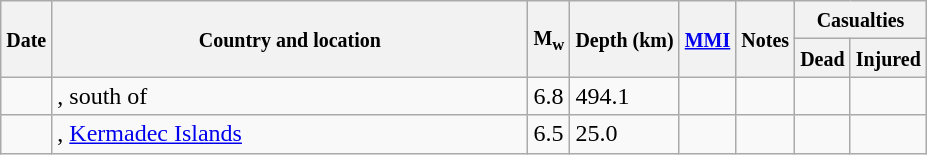<table class="wikitable sortable sort-under" style="border:1px black; margin-left:1em;">
<tr>
<th rowspan="2"><small>Date</small></th>
<th rowspan="2" style="width: 310px"><small>Country and location</small></th>
<th rowspan="2"><small>M<sub>w</sub></small></th>
<th rowspan="2"><small>Depth (km)</small></th>
<th rowspan="2"><small><a href='#'>MMI</a></small></th>
<th rowspan="2" class="unsortable"><small>Notes</small></th>
<th colspan="2"><small>Casualties</small></th>
</tr>
<tr>
<th><small>Dead</small></th>
<th><small>Injured</small></th>
</tr>
<tr>
<td></td>
<td>, south of</td>
<td>6.8</td>
<td>494.1</td>
<td></td>
<td></td>
<td></td>
<td></td>
</tr>
<tr>
<td></td>
<td>, <a href='#'>Kermadec Islands</a></td>
<td>6.5</td>
<td>25.0</td>
<td></td>
<td></td>
<td></td>
<td></td>
</tr>
</table>
